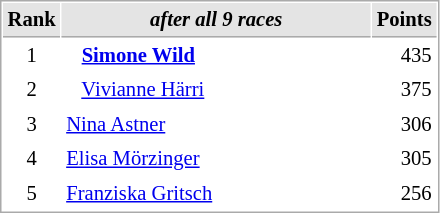<table cellspacing="1" cellpadding="3" style="border:1px solid #aaa; font-size:86%;">
<tr style="background:#e4e4e4;">
<th style="border-bottom:1px solid #aaa; width:10px;">Rank</th>
<th style="border-bottom:1px solid #aaa; width:200px; white-space:nowrap;"><em>after all 9 races</em></th>
<th style="border-bottom:1px solid #aaa; width:20px;">Points</th>
</tr>
<tr>
<td style="text-align:center;">1</td>
<td><strong>   <a href='#'>Simone Wild</a></strong></td>
<td align="right">435</td>
</tr>
<tr>
<td style="text-align:center;">2</td>
<td>   <a href='#'>Vivianne Härri</a></td>
<td align="right">375</td>
</tr>
<tr>
<td style="text-align:center;">3</td>
<td> <a href='#'>Nina Astner</a></td>
<td align="right">306</td>
</tr>
<tr>
<td style="text-align:center;">4</td>
<td> <a href='#'>Elisa Mörzinger</a></td>
<td align="right">305</td>
</tr>
<tr>
<td style="text-align:center;">5</td>
<td> <a href='#'>Franziska Gritsch</a></td>
<td align="right">256</td>
</tr>
</table>
